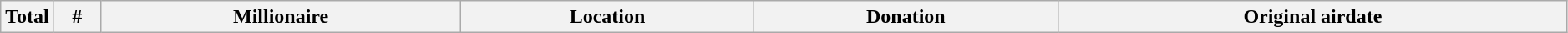<table class="wikitable plainrowheaders" width="99%">
<tr>
<th width=30>Total</th>
<th width=30>#</th>
<th>Millionaire</th>
<th>Location</th>
<th>Donation</th>
<th>Original airdate<br>

</th>
</tr>
</table>
